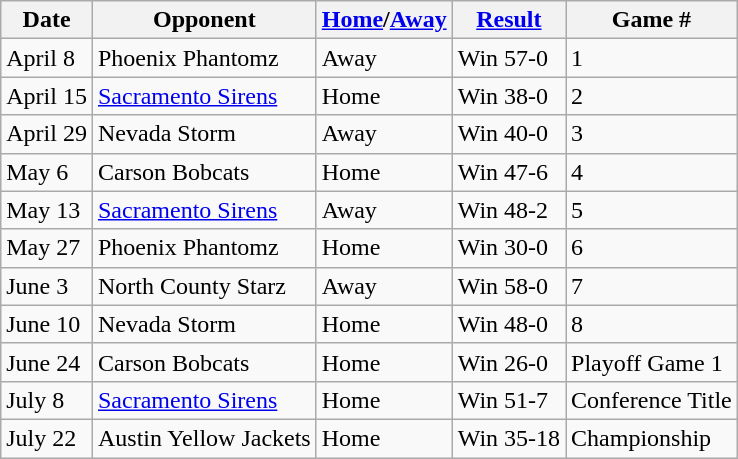<table class="wikitable">
<tr>
<th>Date</th>
<th>Opponent</th>
<th><a href='#'>Home</a>/<a href='#'>Away</a></th>
<th><a href='#'>Result</a></th>
<th>Game #</th>
</tr>
<tr>
<td>April 8</td>
<td>Phoenix Phantomz</td>
<td>Away</td>
<td>Win 57-0</td>
<td>1</td>
</tr>
<tr>
<td>April 15</td>
<td><a href='#'>Sacramento Sirens</a></td>
<td>Home</td>
<td>Win 38-0</td>
<td>2</td>
</tr>
<tr>
<td>April 29</td>
<td>Nevada Storm</td>
<td>Away</td>
<td>Win 40-0</td>
<td>3</td>
</tr>
<tr>
<td>May 6</td>
<td>Carson Bobcats</td>
<td>Home</td>
<td>Win 47-6</td>
<td>4</td>
</tr>
<tr>
<td>May 13</td>
<td><a href='#'>Sacramento Sirens</a></td>
<td>Away</td>
<td>Win 48-2</td>
<td>5</td>
</tr>
<tr>
<td>May 27</td>
<td>Phoenix Phantomz</td>
<td>Home</td>
<td>Win 30-0</td>
<td>6</td>
</tr>
<tr>
<td>June 3</td>
<td>North County Starz</td>
<td>Away</td>
<td>Win 58-0</td>
<td>7</td>
</tr>
<tr>
<td>June 10</td>
<td>Nevada Storm</td>
<td>Home</td>
<td>Win 48-0</td>
<td>8</td>
</tr>
<tr>
<td>June 24</td>
<td>Carson Bobcats</td>
<td>Home</td>
<td>Win 26-0</td>
<td>Playoff Game 1</td>
</tr>
<tr>
<td>July 8</td>
<td><a href='#'>Sacramento Sirens</a></td>
<td>Home</td>
<td>Win 51-7</td>
<td>Conference Title</td>
</tr>
<tr>
<td>July 22</td>
<td>Austin Yellow Jackets</td>
<td>Home</td>
<td>Win 35-18</td>
<td>Championship</td>
</tr>
</table>
